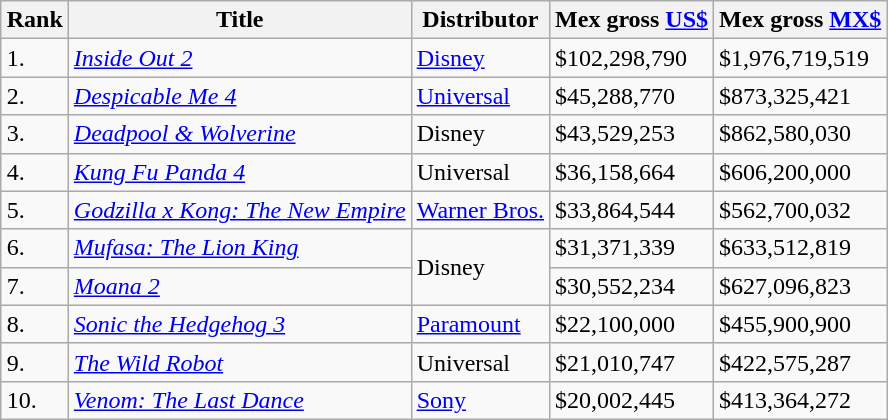<table class="wikitable sortable" style="margin:auto; margin:auto;">
<tr>
<th>Rank</th>
<th>Title</th>
<th>Distributor</th>
<th>Mex gross <a href='#'>US$</a></th>
<th>Mex gross <a href='#'>MX$</a></th>
</tr>
<tr>
<td>1.</td>
<td><em><a href='#'>Inside Out 2</a></em></td>
<td><a href='#'>Disney</a></td>
<td>$102,298,790</td>
<td>$1,976,719,519</td>
</tr>
<tr>
<td>2.</td>
<td><em><a href='#'>Despicable Me 4</a></em></td>
<td><a href='#'>Universal</a></td>
<td>$45,288,770</td>
<td>$873,325,421</td>
</tr>
<tr>
<td>3.</td>
<td><em><a href='#'>Deadpool & Wolverine</a></em></td>
<td>Disney</td>
<td>$43,529,253</td>
<td>$862,580,030</td>
</tr>
<tr>
<td>4.</td>
<td><em><a href='#'>Kung Fu Panda 4</a></em></td>
<td>Universal</td>
<td>$36,158,664</td>
<td>$606,200,000</td>
</tr>
<tr>
<td>5.</td>
<td><em><a href='#'>Godzilla x Kong: The New Empire</a></em></td>
<td><a href='#'>Warner Bros.</a></td>
<td>$33,864,544</td>
<td>$562,700,032</td>
</tr>
<tr>
<td>6.</td>
<td><em><a href='#'>Mufasa: The Lion King</a></em></td>
<td rowspan="2">Disney</td>
<td>$31,371,339</td>
<td>$633,512,819</td>
</tr>
<tr>
<td>7.</td>
<td><em><a href='#'>Moana 2</a></em></td>
<td>$30,552,234</td>
<td>$627,096,823</td>
</tr>
<tr>
<td>8.</td>
<td><em><a href='#'>Sonic the Hedgehog 3</a></em></td>
<td><a href='#'>Paramount</a></td>
<td>$22,100,000</td>
<td>$455,900,900</td>
</tr>
<tr>
<td>9.</td>
<td><em><a href='#'>The Wild Robot</a></em></td>
<td>Universal</td>
<td>$21,010,747</td>
<td>$422,575,287</td>
</tr>
<tr>
<td>10.</td>
<td><em><a href='#'>Venom: The Last Dance</a></em></td>
<td><a href='#'>Sony</a></td>
<td>$20,002,445</td>
<td>$413,364,272</td>
</tr>
</table>
